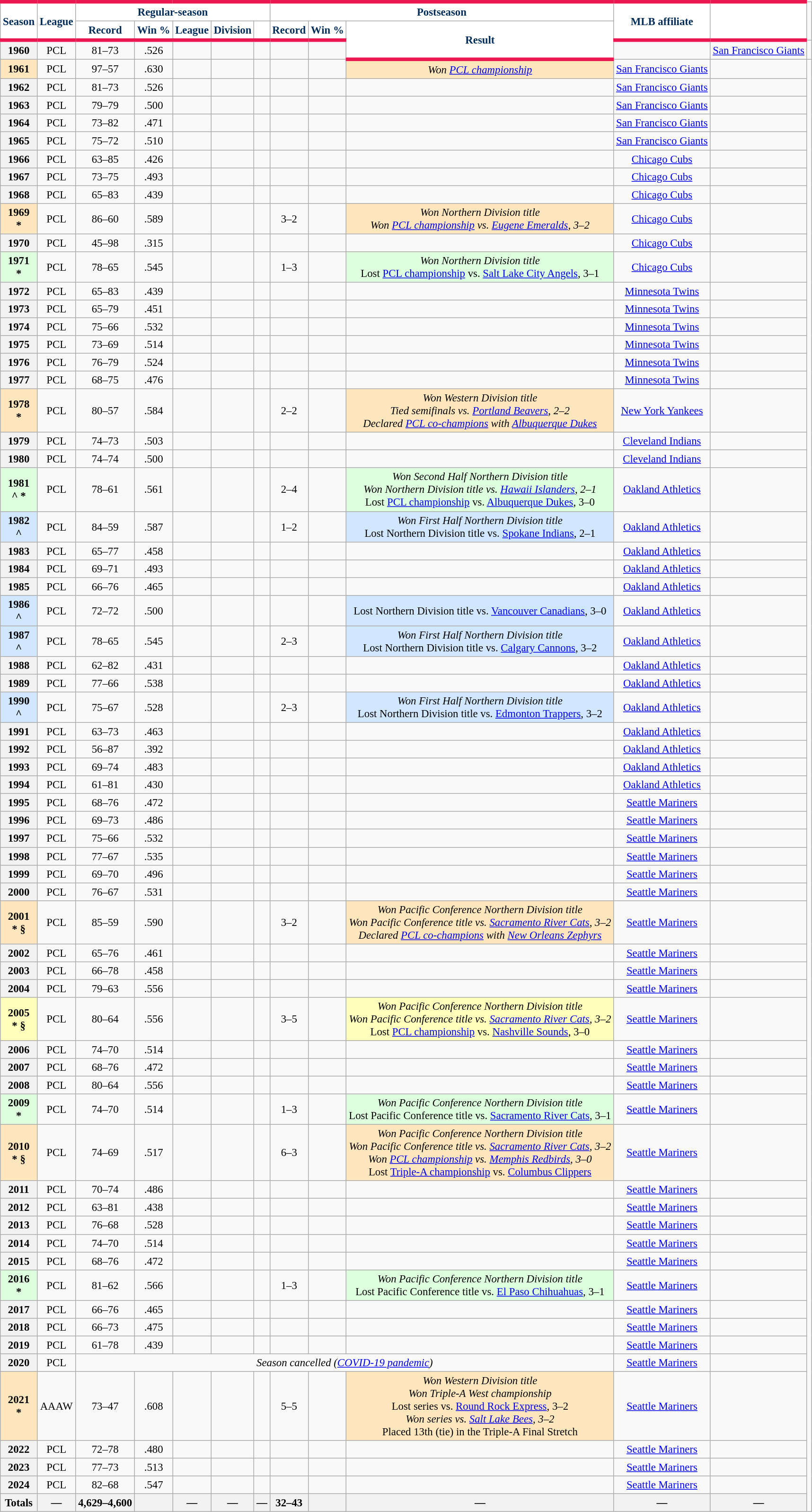<table class="wikitable sortable plainrowheaders" style="font-size: 95%; text-align:center;">
<tr>
<th rowspan="2" scope="col" style="background:#fff; border-top:#eb1750 5px solid; border-bottom:#eb1750 5px solid; color:#002d5a;">Season</th>
<th rowspan="2" scope="col" style="background:#fff; border-top:#eb1750 5px solid; border-bottom:#eb1750 5px solid; color:#002d5a;">League</th>
<th colspan="5" scope="col" style="background:#fff; border-top:#eb1750 5px solid; color:#002d5a;">Regular-season</th>
<th colspan="3" scope="col" style="background:#fff; border-top:#eb1750 5px solid; color:#002d5a;">Postseason</th>
<th rowspan="2" scope="col" style="background:#fff; border-top:#eb1750 5px solid; border-bottom:#eb1750 5px solid; color:#002d5a;">MLB affiliate</th>
<th class="unsortable" rowspan="2" scope="col" style="background:#fff; border-top:#eb1750 5px solid; border-bottom:#eb1750 5px solid; color:#002d5a;"></th>
</tr>
<tr>
<th scope="col" style="background:#fff; border-bottom:#eb1750 5px solid; color:#002d5a;">Record</th>
<th scope="col" style="background:#fff; border-bottom:#eb1750 5px solid; color:#002d5a;">Win %</th>
<th scope="col" style="background:#fff; border-bottom:#eb1750 5px solid; color:#002d5a;">League</th>
<th scope="col" style="background:#fff; border-bottom:#eb1750 5px solid; color:#002d5a;">Division</th>
<th scope="col" style="background:#fff; border-bottom:#eb1750 5px solid; color:#002d5a;"></th>
<th scope="col" style="background:#fff; border-bottom:#eb1750 5px solid; color:#002d5a;">Record</th>
<th scope="col" style="background:#fff; border-bottom:#eb1750 5px solid; color:#002d5a;">Win %</th>
<th class="unsortable" rowspan="2" scope="col" style="background:#fff; border-bottom:#eb1750 5px solid; color:#002d5a;">Result</th>
</tr>
<tr>
<th scope="row" style="text-align:center">1960</th>
<td>PCL</td>
<td>81–73</td>
<td>.526</td>
<td></td>
<td></td>
<td></td>
<td></td>
<td></td>
<td></td>
<td><a href='#'>San Francisco Giants</a></td>
<td></td>
</tr>
<tr>
<th scope="row" style="text-align:center; background:#FFE6BD">1961<br></th>
<td>PCL</td>
<td>97–57</td>
<td>.630</td>
<td></td>
<td></td>
<td></td>
<td></td>
<td></td>
<td style="background:#ffe6bd;"><em>Won <a href='#'>PCL championship</a></em></td>
<td><a href='#'>San Francisco Giants</a></td>
<td></td>
</tr>
<tr>
<th scope="row" style="text-align:center">1962</th>
<td>PCL</td>
<td>81–73</td>
<td>.526</td>
<td></td>
<td></td>
<td></td>
<td></td>
<td></td>
<td></td>
<td><a href='#'>San Francisco Giants</a></td>
<td></td>
</tr>
<tr>
<th scope="row" style="text-align:center">1963</th>
<td>PCL</td>
<td>79–79</td>
<td>.500</td>
<td></td>
<td></td>
<td></td>
<td></td>
<td></td>
<td></td>
<td><a href='#'>San Francisco Giants</a></td>
<td></td>
</tr>
<tr>
<th scope="row" style="text-align:center">1964</th>
<td>PCL</td>
<td>73–82</td>
<td>.471</td>
<td></td>
<td></td>
<td></td>
<td></td>
<td></td>
<td></td>
<td><a href='#'>San Francisco Giants</a></td>
<td></td>
</tr>
<tr>
<th scope="row" style="text-align:center">1965</th>
<td>PCL</td>
<td>75–72</td>
<td>.510</td>
<td></td>
<td></td>
<td></td>
<td></td>
<td></td>
<td></td>
<td><a href='#'>San Francisco Giants</a></td>
<td></td>
</tr>
<tr>
<th scope="row" style="text-align:center">1966</th>
<td>PCL</td>
<td>63–85</td>
<td>.426</td>
<td></td>
<td></td>
<td></td>
<td></td>
<td></td>
<td></td>
<td><a href='#'>Chicago Cubs</a></td>
<td></td>
</tr>
<tr>
<th scope="row" style="text-align:center">1967</th>
<td>PCL</td>
<td>73–75</td>
<td>.493</td>
<td></td>
<td></td>
<td></td>
<td></td>
<td></td>
<td></td>
<td><a href='#'>Chicago Cubs</a></td>
<td></td>
</tr>
<tr>
<th scope="row" style="text-align:center">1968</th>
<td>PCL</td>
<td>65–83</td>
<td>.439</td>
<td></td>
<td></td>
<td></td>
<td></td>
<td></td>
<td></td>
<td><a href='#'>Chicago Cubs</a></td>
<td></td>
</tr>
<tr>
<th scope="row" style="text-align:center; background:#FFE6BD">1969<br>* </th>
<td>PCL</td>
<td>86–60</td>
<td>.589</td>
<td></td>
<td></td>
<td></td>
<td>3–2</td>
<td></td>
<td style="background:#ffe6bd;"><em>Won Northern Division title</em><br><em>Won <a href='#'>PCL championship</a> vs. <a href='#'>Eugene Emeralds</a>, 3–2</em></td>
<td><a href='#'>Chicago Cubs</a></td>
<td></td>
</tr>
<tr>
<th scope="row" style="text-align:center">1970</th>
<td>PCL</td>
<td>45–98</td>
<td>.315</td>
<td></td>
<td></td>
<td></td>
<td></td>
<td></td>
<td></td>
<td><a href='#'>Chicago Cubs</a></td>
<td></td>
</tr>
<tr>
<th scope="row" style="text-align:center; background:#dfd;">1971<br>*</th>
<td>PCL</td>
<td>78–65</td>
<td>.545</td>
<td></td>
<td></td>
<td></td>
<td>1–3</td>
<td></td>
<td style="background:#dfd;"><em>Won Northern Division title</em><br>Lost <a href='#'>PCL championship</a> vs. <a href='#'>Salt Lake City Angels</a>, 3–1</td>
<td><a href='#'>Chicago Cubs</a></td>
<td></td>
</tr>
<tr>
<th scope="row" style="text-align:center">1972</th>
<td>PCL</td>
<td>65–83</td>
<td>.439</td>
<td></td>
<td></td>
<td></td>
<td></td>
<td></td>
<td></td>
<td><a href='#'>Minnesota Twins</a></td>
<td></td>
</tr>
<tr>
<th scope="row" style="text-align:center">1973</th>
<td>PCL</td>
<td>65–79</td>
<td>.451</td>
<td></td>
<td></td>
<td></td>
<td></td>
<td></td>
<td></td>
<td><a href='#'>Minnesota Twins</a></td>
<td></td>
</tr>
<tr>
<th scope="row" style="text-align:center">1974</th>
<td>PCL</td>
<td>75–66</td>
<td>.532</td>
<td></td>
<td></td>
<td></td>
<td></td>
<td></td>
<td></td>
<td><a href='#'>Minnesota Twins</a></td>
<td></td>
</tr>
<tr>
<th scope="row" style="text-align:center">1975</th>
<td>PCL</td>
<td>73–69</td>
<td>.514</td>
<td></td>
<td></td>
<td></td>
<td></td>
<td></td>
<td></td>
<td><a href='#'>Minnesota Twins</a></td>
<td></td>
</tr>
<tr>
<th scope="row" style="text-align:center">1976</th>
<td>PCL</td>
<td>76–79</td>
<td>.524</td>
<td></td>
<td></td>
<td></td>
<td></td>
<td></td>
<td></td>
<td><a href='#'>Minnesota Twins</a></td>
<td></td>
</tr>
<tr>
<th scope="row" style="text-align:center">1977</th>
<td>PCL</td>
<td>68–75</td>
<td>.476</td>
<td></td>
<td></td>
<td></td>
<td></td>
<td></td>
<td></td>
<td><a href='#'>Minnesota Twins</a></td>
<td></td>
</tr>
<tr>
<th scope="row" style="text-align:center; background:#FFE6BD">1978<br>* </th>
<td>PCL</td>
<td>80–57</td>
<td>.584</td>
<td></td>
<td></td>
<td></td>
<td>2–2</td>
<td></td>
<td style="background:#ffe6bd;"><em>Won Western Division title</em><br><em>Tied semifinals vs. <a href='#'>Portland Beavers</a>, 2–2</em><br><em>Declared <a href='#'>PCL co-champions</a> with <a href='#'>Albuquerque Dukes</a></em></td>
<td><a href='#'>New York Yankees</a></td>
<td></td>
</tr>
<tr>
<th scope="row" style="text-align:center">1979</th>
<td>PCL</td>
<td>74–73</td>
<td>.503</td>
<td></td>
<td></td>
<td></td>
<td></td>
<td></td>
<td></td>
<td><a href='#'>Cleveland Indians</a></td>
<td></td>
</tr>
<tr>
<th scope="row" style="text-align:center">1980</th>
<td>PCL</td>
<td>74–74</td>
<td>.500</td>
<td></td>
<td></td>
<td></td>
<td></td>
<td></td>
<td></td>
<td><a href='#'>Cleveland Indians</a></td>
<td></td>
</tr>
<tr>
<th scope="row" style="text-align:center; background:#dfd;">1981<br>^ *</th>
<td>PCL</td>
<td>78–61</td>
<td>.561</td>
<td></td>
<td></td>
<td></td>
<td>2–4</td>
<td></td>
<td style="background:#dfd;"><em>Won Second Half Northern Division title</em><br><em>Won Northern Division title vs. <a href='#'>Hawaii Islanders</a>, 2–1</em><br>Lost <a href='#'>PCL championship</a> vs. <a href='#'>Albuquerque Dukes</a>, 3–0</td>
<td><a href='#'>Oakland Athletics</a></td>
<td></td>
</tr>
<tr>
<th scope="row" style="text-align:center; background:#D0E7FF">1982<br>^</th>
<td>PCL</td>
<td>84–59</td>
<td>.587</td>
<td></td>
<td></td>
<td></td>
<td>1–2</td>
<td></td>
<td style="background:#d0e7ff;"><em>Won First Half Northern Division title</em><br>Lost Northern Division title vs. <a href='#'>Spokane Indians</a>, 2–1</td>
<td><a href='#'>Oakland Athletics</a></td>
<td></td>
</tr>
<tr>
<th scope="row" style="text-align:center">1983</th>
<td>PCL</td>
<td>65–77</td>
<td>.458</td>
<td></td>
<td></td>
<td></td>
<td></td>
<td></td>
<td></td>
<td><a href='#'>Oakland Athletics</a></td>
<td></td>
</tr>
<tr>
<th scope="row" style="text-align:center">1984</th>
<td>PCL</td>
<td>69–71</td>
<td>.493</td>
<td></td>
<td></td>
<td></td>
<td></td>
<td></td>
<td></td>
<td><a href='#'>Oakland Athletics</a></td>
<td></td>
</tr>
<tr>
<th scope="row" style="text-align:center">1985</th>
<td>PCL</td>
<td>66–76</td>
<td>.465</td>
<td></td>
<td></td>
<td></td>
<td></td>
<td></td>
<td></td>
<td><a href='#'>Oakland Athletics</a></td>
<td></td>
</tr>
<tr>
<th scope="row" style="text-align:center; background:#D0E7FF">1986<br>^</th>
<td>PCL</td>
<td>72–72</td>
<td>.500</td>
<td></td>
<td></td>
<td></td>
<td></td>
<td></td>
<td style="background:#d0e7ff;">Lost Northern Division title vs. <a href='#'>Vancouver Canadians</a>, 3–0</td>
<td><a href='#'>Oakland Athletics</a></td>
<td></td>
</tr>
<tr>
<th scope="row" style="text-align:center; background:#D0E7FF">1987<br>^</th>
<td>PCL</td>
<td>78–65</td>
<td>.545</td>
<td></td>
<td></td>
<td></td>
<td>2–3</td>
<td></td>
<td style="background:#d0e7ff;"><em>Won First Half Northern Division title</em><br>Lost Northern Division title vs. <a href='#'>Calgary Cannons</a>, 3–2</td>
<td><a href='#'>Oakland Athletics</a></td>
<td></td>
</tr>
<tr>
<th scope="row" style="text-align:center">1988</th>
<td>PCL</td>
<td>62–82</td>
<td>.431</td>
<td></td>
<td></td>
<td></td>
<td></td>
<td></td>
<td></td>
<td><a href='#'>Oakland Athletics</a></td>
<td></td>
</tr>
<tr>
<th scope="row" style="text-align:center">1989</th>
<td>PCL</td>
<td>77–66</td>
<td>.538</td>
<td></td>
<td></td>
<td></td>
<td></td>
<td></td>
<td></td>
<td><a href='#'>Oakland Athletics</a></td>
<td></td>
</tr>
<tr>
<th scope="row" style="text-align:center; background:#D0E7FF">1990<br>^</th>
<td>PCL</td>
<td>75–67</td>
<td>.528</td>
<td></td>
<td></td>
<td></td>
<td>2–3</td>
<td></td>
<td style="background:#d0e7ff;"><em>Won First Half Northern Division title</em><br>Lost Northern Division title vs. <a href='#'>Edmonton Trappers</a>, 3–2</td>
<td><a href='#'>Oakland Athletics</a></td>
<td></td>
</tr>
<tr>
<th scope="row" style="text-align:center">1991</th>
<td>PCL</td>
<td>63–73</td>
<td>.463</td>
<td></td>
<td></td>
<td></td>
<td></td>
<td></td>
<td></td>
<td><a href='#'>Oakland Athletics</a></td>
<td></td>
</tr>
<tr>
<th scope="row" style="text-align:center">1992</th>
<td>PCL</td>
<td>56–87</td>
<td>.392</td>
<td></td>
<td></td>
<td></td>
<td></td>
<td></td>
<td></td>
<td><a href='#'>Oakland Athletics</a></td>
<td></td>
</tr>
<tr>
<th scope="row" style="text-align:center">1993</th>
<td>PCL</td>
<td>69–74</td>
<td>.483</td>
<td></td>
<td></td>
<td></td>
<td></td>
<td></td>
<td></td>
<td><a href='#'>Oakland Athletics</a></td>
<td></td>
</tr>
<tr>
<th scope="row" style="text-align:center">1994</th>
<td>PCL</td>
<td>61–81</td>
<td>.430</td>
<td></td>
<td></td>
<td></td>
<td></td>
<td></td>
<td></td>
<td><a href='#'>Oakland Athletics</a></td>
<td></td>
</tr>
<tr>
<th scope="row" style="text-align:center">1995</th>
<td>PCL</td>
<td>68–76</td>
<td>.472</td>
<td></td>
<td></td>
<td></td>
<td></td>
<td></td>
<td></td>
<td><a href='#'>Seattle Mariners</a></td>
<td></td>
</tr>
<tr>
<th scope="row" style="text-align:center">1996</th>
<td>PCL</td>
<td>69–73</td>
<td>.486</td>
<td></td>
<td></td>
<td></td>
<td></td>
<td></td>
<td></td>
<td><a href='#'>Seattle Mariners</a></td>
<td></td>
</tr>
<tr>
<th scope="row" style="text-align:center">1997</th>
<td>PCL</td>
<td>75–66</td>
<td>.532</td>
<td></td>
<td></td>
<td></td>
<td></td>
<td></td>
<td></td>
<td><a href='#'>Seattle Mariners</a></td>
<td></td>
</tr>
<tr>
<th scope="row" style="text-align:center">1998</th>
<td>PCL</td>
<td>77–67</td>
<td>.535</td>
<td></td>
<td></td>
<td></td>
<td></td>
<td></td>
<td></td>
<td><a href='#'>Seattle Mariners</a></td>
<td></td>
</tr>
<tr>
<th scope="row" style="text-align:center">1999</th>
<td>PCL</td>
<td>69–70</td>
<td>.496</td>
<td></td>
<td></td>
<td></td>
<td></td>
<td></td>
<td></td>
<td><a href='#'>Seattle Mariners</a></td>
<td></td>
</tr>
<tr>
<th scope="row" style="text-align:center">2000</th>
<td>PCL</td>
<td>76–67</td>
<td>.531</td>
<td></td>
<td></td>
<td></td>
<td></td>
<td></td>
<td></td>
<td><a href='#'>Seattle Mariners</a></td>
<td></td>
</tr>
<tr>
<th scope="row" style="text-align:center; background:#FFE6BD">2001<br>* § </th>
<td>PCL</td>
<td>85–59</td>
<td>.590</td>
<td></td>
<td></td>
<td></td>
<td>3–2</td>
<td></td>
<td style="background:#ffe6bd;"><em>Won Pacific Conference Northern Division title</em><br><em>Won Pacific Conference title vs. <a href='#'>Sacramento River Cats</a>, 3–2</em><br><em>Declared <a href='#'>PCL co-champions</a> with <a href='#'>New Orleans Zephyrs</a></em></td>
<td><a href='#'>Seattle Mariners</a></td>
<td></td>
</tr>
<tr>
<th scope="row" style="text-align:center">2002</th>
<td>PCL</td>
<td>65–76</td>
<td>.461</td>
<td></td>
<td></td>
<td></td>
<td></td>
<td></td>
<td></td>
<td><a href='#'>Seattle Mariners</a></td>
<td></td>
</tr>
<tr>
<th scope="row" style="text-align:center">2003</th>
<td>PCL</td>
<td>66–78</td>
<td>.458</td>
<td></td>
<td></td>
<td></td>
<td></td>
<td></td>
<td></td>
<td><a href='#'>Seattle Mariners</a></td>
<td></td>
</tr>
<tr>
<th scope="row" style="text-align:center">2004</th>
<td>PCL</td>
<td>79–63</td>
<td>.556</td>
<td></td>
<td></td>
<td></td>
<td></td>
<td></td>
<td></td>
<td><a href='#'>Seattle Mariners</a></td>
<td></td>
</tr>
<tr>
<th scope="row" style="text-align:center; background:#ffb;">2005<br>* §</th>
<td>PCL</td>
<td>80–64</td>
<td>.556</td>
<td></td>
<td></td>
<td></td>
<td>3–5</td>
<td></td>
<td style="background:#ffb;"><em>Won Pacific Conference Northern Division title</em><br><em>Won Pacific Conference title vs. <a href='#'>Sacramento River Cats</a>, 3–2</em><br>Lost <a href='#'>PCL championship</a> vs. <a href='#'>Nashville Sounds</a>, 3–0</td>
<td><a href='#'>Seattle Mariners</a></td>
<td></td>
</tr>
<tr>
<th scope="row" style="text-align:center">2006</th>
<td>PCL</td>
<td>74–70</td>
<td>.514</td>
<td></td>
<td></td>
<td></td>
<td></td>
<td></td>
<td></td>
<td><a href='#'>Seattle Mariners</a></td>
<td></td>
</tr>
<tr>
<th scope="row" style="text-align:center">2007</th>
<td>PCL</td>
<td>68–76</td>
<td>.472</td>
<td></td>
<td></td>
<td></td>
<td></td>
<td></td>
<td></td>
<td><a href='#'>Seattle Mariners</a></td>
<td></td>
</tr>
<tr>
<th scope="row" style="text-align:center">2008</th>
<td>PCL</td>
<td>80–64</td>
<td>.556</td>
<td></td>
<td></td>
<td></td>
<td></td>
<td></td>
<td></td>
<td><a href='#'>Seattle Mariners</a></td>
<td></td>
</tr>
<tr>
<th scope="row" style="text-align:center; background:#dfd;">2009<br>*</th>
<td>PCL</td>
<td>74–70</td>
<td>.514</td>
<td></td>
<td></td>
<td></td>
<td>1–3</td>
<td></td>
<td style="background:#dfd;"><em>Won Pacific Conference Northern Division title</em><br>Lost Pacific Conference title vs. <a href='#'>Sacramento River Cats</a>, 3–1</td>
<td><a href='#'>Seattle Mariners</a></td>
<td></td>
</tr>
<tr>
<th scope="row" style="text-align:center; background:#FFE6BD">2010<br>* § </th>
<td>PCL</td>
<td>74–69</td>
<td>.517</td>
<td></td>
<td></td>
<td></td>
<td>6–3</td>
<td></td>
<td style="background:#ffe6bd;"><em>Won Pacific Conference Northern Division title</em><br><em>Won Pacific Conference title vs. <a href='#'>Sacramento River Cats</a>, 3–2</em><br><em>Won <a href='#'>PCL championship</a> vs. <a href='#'>Memphis Redbirds</a>, 3–0</em><br>Lost <a href='#'>Triple-A championship</a> vs. <a href='#'>Columbus Clippers</a></td>
<td><a href='#'>Seattle Mariners</a></td>
<td></td>
</tr>
<tr>
<th scope="row" style="text-align:center">2011</th>
<td>PCL</td>
<td>70–74</td>
<td>.486</td>
<td></td>
<td></td>
<td></td>
<td></td>
<td></td>
<td></td>
<td><a href='#'>Seattle Mariners</a></td>
<td></td>
</tr>
<tr>
<th scope="row" style="text-align:center">2012</th>
<td>PCL</td>
<td>63–81</td>
<td>.438</td>
<td></td>
<td></td>
<td></td>
<td></td>
<td></td>
<td></td>
<td><a href='#'>Seattle Mariners</a></td>
<td></td>
</tr>
<tr>
<th scope="row" style="text-align:center">2013</th>
<td>PCL</td>
<td>76–68</td>
<td>.528</td>
<td></td>
<td></td>
<td></td>
<td></td>
<td></td>
<td></td>
<td><a href='#'>Seattle Mariners</a></td>
<td></td>
</tr>
<tr>
<th scope="row" style="text-align:center">2014</th>
<td>PCL</td>
<td>74–70</td>
<td>.514</td>
<td></td>
<td></td>
<td></td>
<td></td>
<td></td>
<td></td>
<td><a href='#'>Seattle Mariners</a></td>
<td></td>
</tr>
<tr>
<th scope="row" style="text-align:center">2015</th>
<td>PCL</td>
<td>68–76</td>
<td>.472</td>
<td></td>
<td></td>
<td></td>
<td></td>
<td></td>
<td></td>
<td><a href='#'>Seattle Mariners</a></td>
<td></td>
</tr>
<tr>
<th scope="row" style="text-align:center; background:#dfd;">2016<br>*</th>
<td>PCL</td>
<td>81–62</td>
<td>.566</td>
<td></td>
<td></td>
<td></td>
<td>1–3</td>
<td></td>
<td style="background:#dfd;"><em>Won Pacific Conference Northern Division title</em><br>Lost Pacific Conference title vs. <a href='#'>El Paso Chihuahuas</a>, 3–1</td>
<td><a href='#'>Seattle Mariners</a></td>
<td></td>
</tr>
<tr>
<th scope="row" style="text-align:center">2017</th>
<td>PCL</td>
<td>66–76</td>
<td>.465</td>
<td></td>
<td></td>
<td></td>
<td></td>
<td></td>
<td></td>
<td><a href='#'>Seattle Mariners</a></td>
<td></td>
</tr>
<tr>
<th scope="row" style="text-align:center">2018</th>
<td>PCL</td>
<td>66–73</td>
<td>.475</td>
<td></td>
<td></td>
<td></td>
<td></td>
<td></td>
<td></td>
<td><a href='#'>Seattle Mariners</a></td>
<td></td>
</tr>
<tr>
<th scope="row" style="text-align:center">2019</th>
<td>PCL</td>
<td>61–78</td>
<td>.439</td>
<td></td>
<td></td>
<td></td>
<td></td>
<td></td>
<td></td>
<td><a href='#'>Seattle Mariners</a></td>
<td></td>
</tr>
<tr>
<th scope="row" style="text-align:center">2020</th>
<td>PCL</td>
<td colspan="8"><em>Season cancelled (<a href='#'>COVID-19 pandemic</a>)</em></td>
<td><a href='#'>Seattle Mariners</a></td>
<td></td>
</tr>
<tr>
<th scope="row" style="text-align:center; background:#FFE6BD">2021<br>* </th>
<td>AAAW</td>
<td>73–47</td>
<td>.608</td>
<td></td>
<td></td>
<td></td>
<td>5–5</td>
<td></td>
<td style="background:#ffe6bd;"><em>Won Western Division title</em><br><em>Won Triple-A West championship</em><br>Lost series vs. <a href='#'>Round Rock Express</a>, 3–2<br><em>Won series vs. <a href='#'>Salt Lake Bees</a>, 3–2</em><br>Placed 13th (tie) in the Triple-A Final Stretch</td>
<td><a href='#'>Seattle Mariners</a></td>
<td></td>
</tr>
<tr>
<th scope="row" style="text-align:center">2022</th>
<td>PCL</td>
<td>72–78</td>
<td>.480</td>
<td></td>
<td></td>
<td></td>
<td></td>
<td></td>
<td></td>
<td><a href='#'>Seattle Mariners</a></td>
<td></td>
</tr>
<tr>
<th scope="row" style="text-align:center">2023</th>
<td>PCL</td>
<td>77–73</td>
<td>.513</td>
<td></td>
<td></td>
<td></td>
<td></td>
<td></td>
<td></td>
<td><a href='#'>Seattle Mariners</a></td>
<td></td>
</tr>
<tr>
<th scope="row" style="text-align:center">2024</th>
<td>PCL</td>
<td>82–68</td>
<td>.547</td>
<td></td>
<td></td>
<td></td>
<td></td>
<td></td>
<td></td>
<td><a href='#'>Seattle Mariners</a></td>
<td></td>
</tr>
<tr class="sortbottom">
<th scope="row" style="text-align:center"><strong>Totals</strong></th>
<th>—</th>
<th>4,629–4,600</th>
<th></th>
<th>—</th>
<th>—</th>
<th>—</th>
<th>32–43</th>
<th></th>
<th>—</th>
<th>—</th>
<th>—</th>
</tr>
</table>
